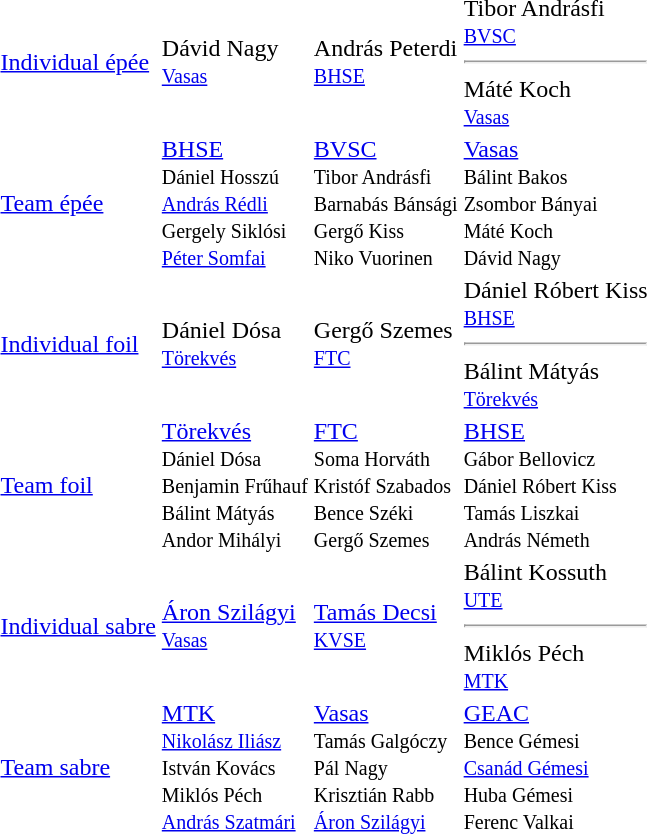<table>
<tr>
<td><a href='#'>Individual épée</a></td>
<td>Dávid Nagy<br><small> <a href='#'>Vasas</a></small></td>
<td>András Peterdi<br><small> <a href='#'>BHSE</a></small></td>
<td>Tibor Andrásfi<br><small> <a href='#'>BVSC</a></small><hr>Máté Koch<br><small> <a href='#'>Vasas</a></small></td>
</tr>
<tr>
<td><a href='#'>Team épée</a></td>
<td> <a href='#'>BHSE</a><br><small>Dániel Hosszú<br><a href='#'>András Rédli</a><br>Gergely Siklósi<br><a href='#'>Péter Somfai</a></small></td>
<td> <a href='#'>BVSC</a><br><small>Tibor Andrásfi<br>Barnabás Bánsági<br>Gergő Kiss<br>Niko Vuorinen</small></td>
<td> <a href='#'>Vasas</a><br><small>Bálint Bakos<br>Zsombor Bányai<br>Máté Koch<br>Dávid Nagy</small></td>
</tr>
<tr>
<td><a href='#'>Individual foil</a></td>
<td>Dániel Dósa<br><small> <a href='#'>Törekvés</a></small></td>
<td>Gergő Szemes<br><small> <a href='#'>FTC</a></small></td>
<td>Dániel Róbert Kiss<br><small> <a href='#'>BHSE</a></small><hr>Bálint Mátyás<br><small> <a href='#'>Törekvés</a></small></td>
</tr>
<tr>
<td><a href='#'>Team foil</a></td>
<td> <a href='#'>Törekvés</a><br><small>Dániel Dósa<br>Benjamin Frűhauf<br>Bálint Mátyás<br>Andor Mihályi</small></td>
<td> <a href='#'>FTC</a><br><small>Soma Horváth<br>Kristóf Szabados<br>Bence Széki<br>Gergő Szemes</small></td>
<td> <a href='#'>BHSE</a><br><small>Gábor Bellovicz<br>Dániel Róbert Kiss<br>Tamás Liszkai<br>András Németh</small></td>
</tr>
<tr>
<td><a href='#'>Individual sabre</a></td>
<td><a href='#'>Áron Szilágyi</a><br><small> <a href='#'>Vasas</a></small></td>
<td><a href='#'>Tamás Decsi</a><br><small> <a href='#'>KVSE</a></small></td>
<td>Bálint Kossuth<br><small> <a href='#'>UTE</a></small><hr>Miklós Péch<br><small> <a href='#'>MTK</a></small></td>
</tr>
<tr>
<td><a href='#'>Team sabre</a></td>
<td> <a href='#'>MTK</a><br><small><a href='#'>Nikolász Iliász</a><br>István Kovács<br>Miklós Péch<br><a href='#'>András Szatmári</a></small></td>
<td> <a href='#'>Vasas</a><br><small>Tamás Galgóczy<br>Pál Nagy<br>Krisztián Rabb<br><a href='#'>Áron Szilágyi</a></small></td>
<td> <a href='#'>GEAC</a><br><small>Bence Gémesi<br><a href='#'>Csanád Gémesi</a><br>Huba Gémesi<br>Ferenc Valkai</small></td>
</tr>
</table>
